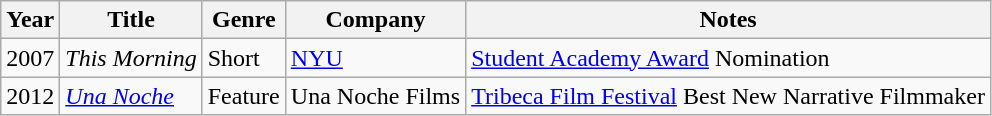<table class="wikitable">
<tr>
<th>Year</th>
<th>Title</th>
<th>Genre</th>
<th>Company</th>
<th>Notes</th>
</tr>
<tr>
<td>2007</td>
<td><em>This Morning</em></td>
<td>Short</td>
<td><a href='#'>NYU</a></td>
<td><a href='#'>Student Academy Award</a> Nomination</td>
</tr>
<tr>
<td>2012</td>
<td><em><a href='#'>Una Noche</a></em></td>
<td>Feature</td>
<td>Una Noche Films</td>
<td><a href='#'>Tribeca Film Festival</a> Best New Narrative Filmmaker</td>
</tr>
</table>
